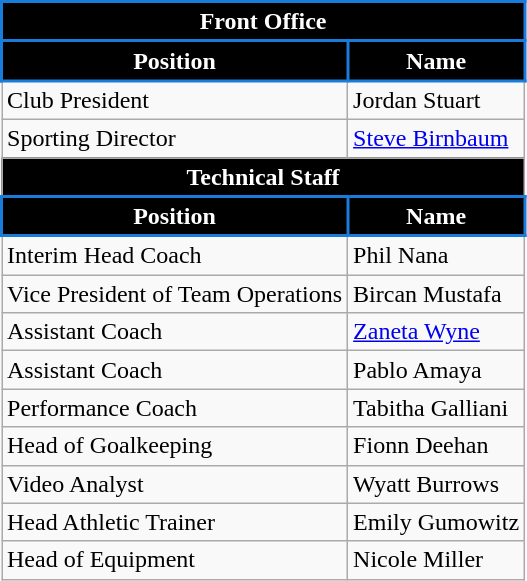<table class="wikitable">
<tr>
<th colspan="2" style="background:#000000; color:#FFFFFF; border:2px solid #187cdc;">Front Office</th>
</tr>
<tr>
<th style="background:#000000; color:#FFFFFF; border:2px solid #187cdc;">Position</th>
<th style="background:#000000; color:#FFFFFF; border:2px solid #187cdc;">Name</th>
</tr>
<tr>
<td>Club President</td>
<td> Jordan Stuart</td>
</tr>
<tr>
<td>Sporting Director</td>
<td> <a href='#'>Steve Birnbaum</a></td>
</tr>
<tr>
<th colspan="2" style="background:#000000; color:#FFFFFF;">Technical Staff</th>
</tr>
<tr>
<th style="background:#000000; color:#FFFFFF; border:2px solid #187cdc;">Position</th>
<th style="background:#000000; color:#FFFFFF; border:2px solid #187cdc;">Name</th>
</tr>
<tr>
<td>Interim Head Coach</td>
<td> Phil Nana</td>
</tr>
<tr>
<td>Vice President of Team Operations</td>
<td> Bircan Mustafa</td>
</tr>
<tr>
<td>Assistant Coach</td>
<td> <a href='#'>Zaneta Wyne</a></td>
</tr>
<tr>
<td>Assistant Coach</td>
<td> Pablo Amaya</td>
</tr>
<tr>
<td>Performance Coach</td>
<td> Tabitha Galliani</td>
</tr>
<tr>
<td>Head of Goalkeeping</td>
<td> Fionn Deehan</td>
</tr>
<tr>
<td>Video Analyst</td>
<td> Wyatt Burrows</td>
</tr>
<tr>
<td>Head Athletic Trainer</td>
<td> Emily Gumowitz</td>
</tr>
<tr>
<td>Head of Equipment</td>
<td> Nicole Miller</td>
</tr>
</table>
